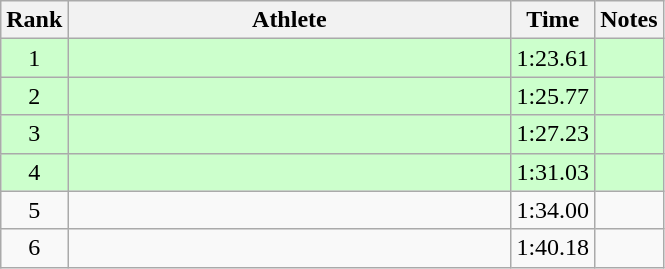<table class="wikitable" style="text-align:center">
<tr>
<th>Rank</th>
<th Style="width:18em">Athlete</th>
<th>Time</th>
<th>Notes</th>
</tr>
<tr style="background:#cfc">
<td>1</td>
<td style="text-align:left"></td>
<td>1:23.61</td>
<td></td>
</tr>
<tr style="background:#cfc">
<td>2</td>
<td style="text-align:left"></td>
<td>1:25.77</td>
<td></td>
</tr>
<tr style="background:#cfc">
<td>3</td>
<td style="text-align:left"></td>
<td>1:27.23</td>
<td></td>
</tr>
<tr style="background:#cfc">
<td>4</td>
<td style="text-align:left"></td>
<td>1:31.03</td>
<td></td>
</tr>
<tr>
<td>5</td>
<td style="text-align:left"></td>
<td>1:34.00</td>
<td></td>
</tr>
<tr>
<td>6</td>
<td style="text-align:left"></td>
<td>1:40.18</td>
<td></td>
</tr>
</table>
